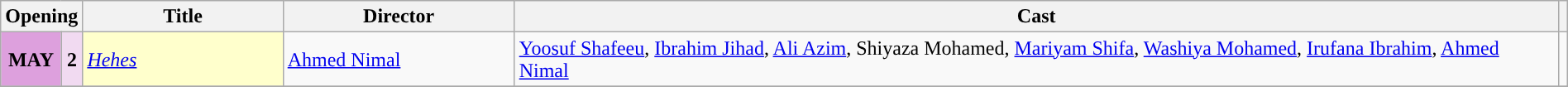<table class="wikitable plainrowheaders" width="100%">
<tr>
<th scope="col" colspan="2" width="4%">Opening</th>
<th scope="col" width="13%">Title</th>
<th scope="col" width="15%">Director</th>
<th scope="col" width="73%">Cast</th>
<th scope="col" width="2%"></th>
</tr>
<tr>
<td style="text-align:center; background:plum; textcolor:#000;"><strong>MAY</strong></td>
<td style="text-align:center; background:#f1daf1;"><strong>2</strong></td>
<td style="background:#ffc;"><em><a href='#'>Hehes</a></em>  </td>
<td><a href='#'>Ahmed Nimal</a></td>
<td><a href='#'>Yoosuf Shafeeu</a>, <a href='#'>Ibrahim Jihad</a>, <a href='#'>Ali Azim</a>, Shiyaza Mohamed, <a href='#'>Mariyam Shifa</a>, <a href='#'>Washiya Mohamed</a>, <a href='#'>Irufana Ibrahim</a>, <a href='#'>Ahmed Nimal</a></td>
<td style="text-align:center;"></td>
</tr>
<tr>
</tr>
</table>
